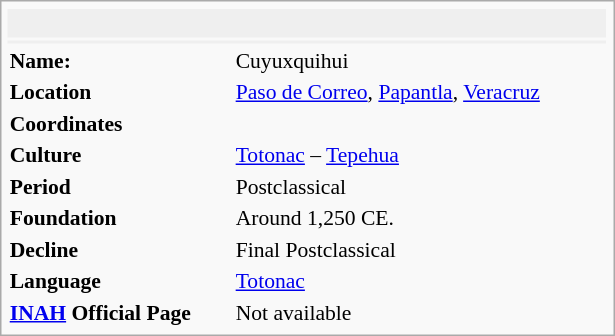<table class="infobox" style="font-size:90%; text-align:left; width:28.5em">
<tr>
<td style="background:#efefef;" align="center" colspan="2"><br></td>
</tr>
<tr>
<td style="background:#efefef;" align="center" colspan="2"></td>
</tr>
<tr>
<td><strong>Name:</strong></td>
<td>Cuyuxquihui</td>
</tr>
<tr>
<td><strong>Location</strong></td>
<td><a href='#'>Paso de Correo</a>, <a href='#'>Papantla</a>, <a href='#'>Veracruz</a> <br></td>
</tr>
<tr>
<td><strong>Coordinates</strong></td>
<td></td>
</tr>
<tr>
<td><strong>Culture</strong></td>
<td><a href='#'>Totonac</a> – <a href='#'>Tepehua</a></td>
</tr>
<tr>
<td><strong>Period</strong></td>
<td>Postclassical</td>
</tr>
<tr>
<td><strong>Foundation</strong></td>
<td>Around 1,250 CE.</td>
</tr>
<tr>
<td><strong>Decline</strong></td>
<td>Final Postclassical</td>
</tr>
<tr>
<td><strong>Language</strong></td>
<td><a href='#'>Totonac</a></td>
</tr>
<tr>
<td><strong><a href='#'>INAH</a> Official Page</strong></td>
<td>Not available</td>
</tr>
</table>
